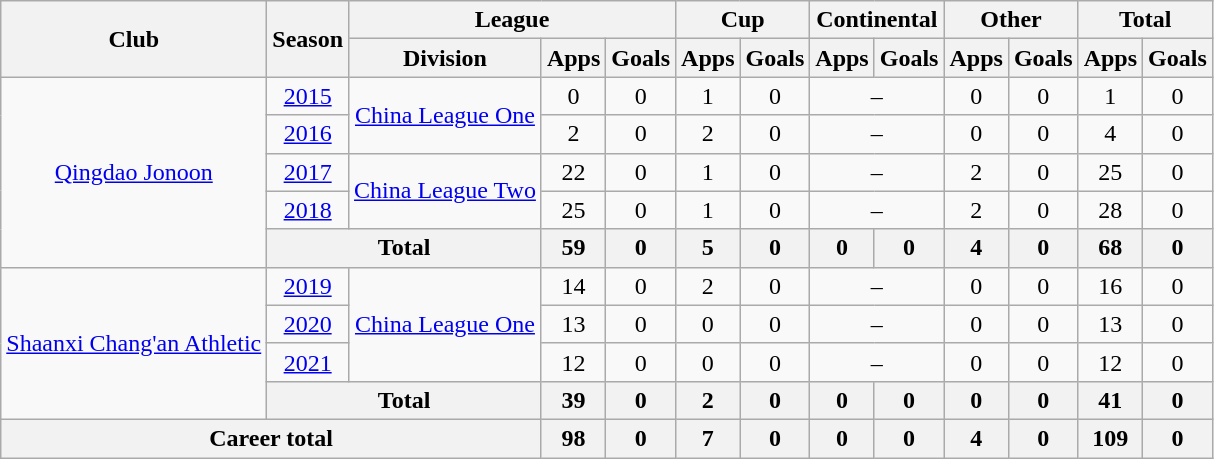<table class="wikitable" style="text-align: center">
<tr>
<th rowspan="2">Club</th>
<th rowspan="2">Season</th>
<th colspan="3">League</th>
<th colspan="2">Cup</th>
<th colspan="2">Continental</th>
<th colspan="2">Other</th>
<th colspan="2">Total</th>
</tr>
<tr>
<th>Division</th>
<th>Apps</th>
<th>Goals</th>
<th>Apps</th>
<th>Goals</th>
<th>Apps</th>
<th>Goals</th>
<th>Apps</th>
<th>Goals</th>
<th>Apps</th>
<th>Goals</th>
</tr>
<tr>
<td rowspan="5"><a href='#'>Qingdao Jonoon</a></td>
<td><a href='#'>2015</a></td>
<td rowspan="2"><a href='#'>China League One</a></td>
<td>0</td>
<td>0</td>
<td>1</td>
<td>0</td>
<td colspan="2">–</td>
<td>0</td>
<td>0</td>
<td>1</td>
<td>0</td>
</tr>
<tr>
<td><a href='#'>2016</a></td>
<td>2</td>
<td>0</td>
<td>2</td>
<td>0</td>
<td colspan="2">–</td>
<td>0</td>
<td>0</td>
<td>4</td>
<td>0</td>
</tr>
<tr>
<td><a href='#'>2017</a></td>
<td rowspan="2"><a href='#'>China League Two</a></td>
<td>22</td>
<td>0</td>
<td>1</td>
<td>0</td>
<td colspan="2">–</td>
<td>2</td>
<td>0</td>
<td>25</td>
<td>0</td>
</tr>
<tr>
<td><a href='#'>2018</a></td>
<td>25</td>
<td>0</td>
<td>1</td>
<td>0</td>
<td colspan="2">–</td>
<td>2</td>
<td>0</td>
<td>28</td>
<td>0</td>
</tr>
<tr>
<th colspan=2>Total</th>
<th>59</th>
<th>0</th>
<th>5</th>
<th>0</th>
<th>0</th>
<th>0</th>
<th>4</th>
<th>0</th>
<th>68</th>
<th>0</th>
</tr>
<tr>
<td rowspan="4"><a href='#'>Shaanxi Chang'an Athletic</a></td>
<td><a href='#'>2019</a></td>
<td rowspan="3"><a href='#'>China League One</a></td>
<td>14</td>
<td>0</td>
<td>2</td>
<td>0</td>
<td colspan="2">–</td>
<td>0</td>
<td>0</td>
<td>16</td>
<td>0</td>
</tr>
<tr>
<td><a href='#'>2020</a></td>
<td>13</td>
<td>0</td>
<td>0</td>
<td>0</td>
<td colspan="2">–</td>
<td>0</td>
<td>0</td>
<td>13</td>
<td>0</td>
</tr>
<tr>
<td><a href='#'>2021</a></td>
<td>12</td>
<td>0</td>
<td>0</td>
<td>0</td>
<td colspan="2">–</td>
<td>0</td>
<td>0</td>
<td>12</td>
<td>0</td>
</tr>
<tr>
<th colspan=2>Total</th>
<th>39</th>
<th>0</th>
<th>2</th>
<th>0</th>
<th>0</th>
<th>0</th>
<th>0</th>
<th>0</th>
<th>41</th>
<th>0</th>
</tr>
<tr>
<th colspan=3>Career total</th>
<th>98</th>
<th>0</th>
<th>7</th>
<th>0</th>
<th>0</th>
<th>0</th>
<th>4</th>
<th>0</th>
<th>109</th>
<th>0</th>
</tr>
</table>
